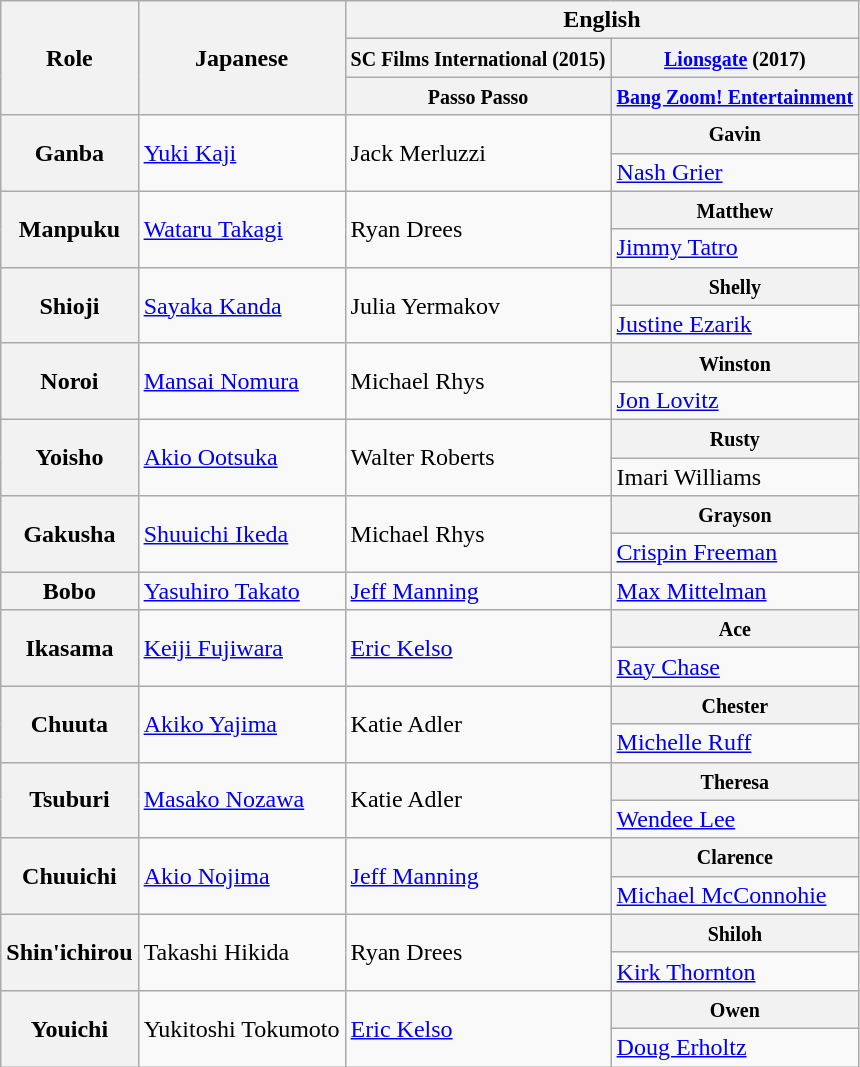<table class="wikitable mw-collapsible">
<tr>
<th rowspan="3">Role</th>
<th rowspan="3">Japanese</th>
<th colspan="2">English</th>
</tr>
<tr>
<th><small>SC Films International (2015)</small></th>
<th><small><a href='#'>Lionsgate</a> (2017)</small></th>
</tr>
<tr>
<th><small>Passo Passo</small></th>
<th><small><a href='#'>Bang Zoom! Entertainment</a></small></th>
</tr>
<tr>
<th rowspan="2">Ganba</th>
<td rowspan="2"><a href='#'>Yuki Kaji</a></td>
<td rowspan="2">Jack Merluzzi</td>
<th><small>Gavin</small></th>
</tr>
<tr>
<td><a href='#'>Nash Grier</a></td>
</tr>
<tr>
<th rowspan="2">Manpuku</th>
<td rowspan="2"><a href='#'>Wataru Takagi</a></td>
<td rowspan="2">Ryan Drees</td>
<th><small>Matthew</small></th>
</tr>
<tr>
<td><a href='#'>Jimmy Tatro</a></td>
</tr>
<tr>
<th rowspan="2">Shioji</th>
<td rowspan="2"><a href='#'>Sayaka Kanda</a></td>
<td rowspan="2">Julia Yermakov</td>
<th><small>Shelly</small></th>
</tr>
<tr>
<td><a href='#'>Justine Ezarik</a></td>
</tr>
<tr>
<th rowspan="2">Noroi</th>
<td rowspan="2"><a href='#'>Mansai Nomura</a></td>
<td rowspan="2">Michael Rhys</td>
<th><small>Winston</small></th>
</tr>
<tr>
<td><a href='#'>Jon Lovitz</a></td>
</tr>
<tr>
<th rowspan="2">Yoisho</th>
<td rowspan="2"><a href='#'>Akio Ootsuka</a></td>
<td rowspan="2">Walter Roberts</td>
<th><small>Rusty</small></th>
</tr>
<tr>
<td>Imari Williams</td>
</tr>
<tr>
<th rowspan="2">Gakusha</th>
<td rowspan="2"><a href='#'>Shuuichi Ikeda</a></td>
<td rowspan="2">Michael Rhys</td>
<th><small>Grayson</small></th>
</tr>
<tr>
<td><a href='#'>Crispin Freeman</a></td>
</tr>
<tr>
<th>Bobo</th>
<td><a href='#'>Yasuhiro Takato</a></td>
<td><a href='#'>Jeff Manning</a></td>
<td><a href='#'>Max Mittelman</a></td>
</tr>
<tr>
<th rowspan="2">Ikasama</th>
<td rowspan="2"><a href='#'>Keiji Fujiwara</a></td>
<td rowspan="2"><a href='#'>Eric Kelso</a></td>
<th><small>Ace</small></th>
</tr>
<tr>
<td><a href='#'>Ray Chase</a></td>
</tr>
<tr>
<th rowspan="2">Chuuta</th>
<td rowspan="2"><a href='#'>Akiko Yajima</a></td>
<td rowspan="2">Katie Adler</td>
<th><small>Chester</small></th>
</tr>
<tr>
<td><a href='#'>Michelle Ruff</a></td>
</tr>
<tr>
<th rowspan="2">Tsuburi</th>
<td rowspan="2"><a href='#'>Masako Nozawa</a></td>
<td rowspan="2">Katie Adler</td>
<th><small>Theresa</small></th>
</tr>
<tr>
<td><a href='#'>Wendee Lee</a></td>
</tr>
<tr>
<th rowspan="2">Chuuichi</th>
<td rowspan="2"><a href='#'>Akio Nojima</a></td>
<td rowspan="2"><a href='#'>Jeff Manning</a></td>
<th><small>Clarence</small></th>
</tr>
<tr>
<td><a href='#'>Michael McConnohie</a></td>
</tr>
<tr>
<th rowspan="2">Shin'ichirou</th>
<td rowspan="2">Takashi Hikida</td>
<td rowspan="2">Ryan Drees</td>
<th><small>Shiloh</small></th>
</tr>
<tr>
<td><a href='#'>Kirk Thornton</a></td>
</tr>
<tr>
<th rowspan="2">Youichi</th>
<td rowspan="2">Yukitoshi Tokumoto</td>
<td rowspan="2"><a href='#'>Eric Kelso</a></td>
<th><small>Owen</small></th>
</tr>
<tr>
<td><a href='#'>Doug Erholtz</a></td>
</tr>
</table>
